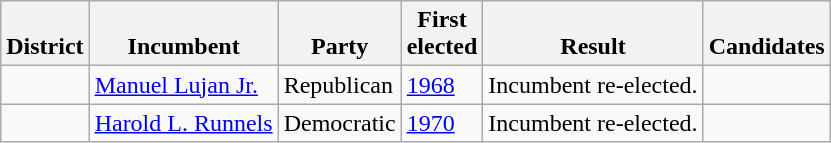<table class=wikitable>
<tr valign=bottom>
<th>District</th>
<th>Incumbent</th>
<th>Party</th>
<th>First<br>elected</th>
<th>Result</th>
<th>Candidates</th>
</tr>
<tr>
<td></td>
<td><a href='#'>Manuel Lujan Jr.</a></td>
<td>Republican</td>
<td><a href='#'>1968</a></td>
<td>Incumbent re-elected.</td>
<td nowrap></td>
</tr>
<tr>
<td></td>
<td><a href='#'>Harold L. Runnels</a></td>
<td>Democratic</td>
<td><a href='#'>1970</a></td>
<td>Incumbent re-elected.</td>
<td nowrap></td>
</tr>
</table>
